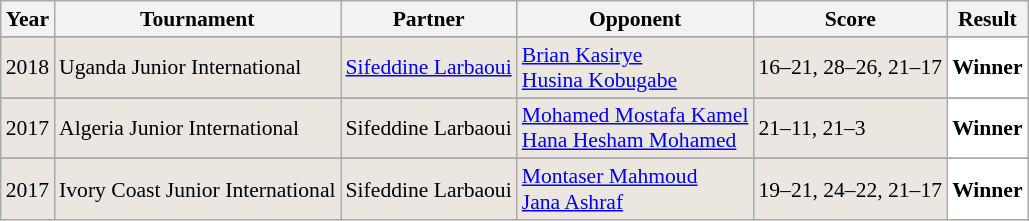<table class="sortable wikitable" style="font-size: 90%;">
<tr>
<th>Year</th>
<th>Tournament</th>
<th>Partner</th>
<th>Opponent</th>
<th>Score</th>
<th>Result</th>
</tr>
<tr>
</tr>
<tr style="background:#EBE7E0">
<td align="center">2018</td>
<td align="left">Uganda Junior International</td>
<td align="left"> <a href='#'>Sifeddine Larbaoui</a></td>
<td align="left"> <a href='#'>Brian Kasirye</a> <br>  <a href='#'>Husina Kobugabe</a></td>
<td align="left">16–21, 28–26, 21–17</td>
<td style="text-align:left; background:white"> <strong>Winner</strong></td>
</tr>
<tr>
</tr>
<tr style="background:#EBE7E0">
<td align="center">2017</td>
<td align="left">Algeria Junior International</td>
<td align="left"> Sifeddine Larbaoui</td>
<td align="left"> <a href='#'>Mohamed Mostafa Kamel</a> <br>  <a href='#'>Hana Hesham Mohamed</a></td>
<td align="left">21–11, 21–3</td>
<td style="text-align:left; background:white"> <strong>Winner</strong></td>
</tr>
<tr>
</tr>
<tr style="background:#EBE7E0">
<td align="center">2017</td>
<td align="left">Ivory Coast Junior International</td>
<td align="left"> Sifeddine Larbaoui</td>
<td align="left"> <a href='#'>Montaser Mahmoud</a> <br>  <a href='#'>Jana Ashraf</a></td>
<td align="left">19–21, 24–22, 21–17</td>
<td style="text-align:left; background:white"> <strong>Winner</strong></td>
</tr>
</table>
